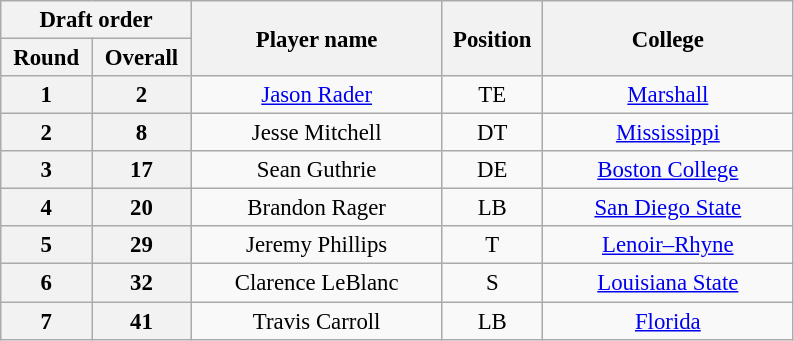<table class="wikitable" style="font-size:95%; text-align:center">
<tr>
<th width="120" colspan="2">Draft order</th>
<th width="160" rowspan="2">Player name</th>
<th width="60"  rowspan="2">Position</th>
<th width="160" rowspan="2">College</th>
</tr>
<tr>
<th>Round</th>
<th>Overall</th>
</tr>
<tr>
<th>1</th>
<th>2</th>
<td><a href='#'>Jason Rader</a></td>
<td>TE</td>
<td><a href='#'>Marshall</a></td>
</tr>
<tr>
<th>2</th>
<th>8</th>
<td>Jesse Mitchell</td>
<td>DT</td>
<td><a href='#'>Mississippi</a></td>
</tr>
<tr>
<th>3</th>
<th>17</th>
<td>Sean Guthrie</td>
<td>DE</td>
<td><a href='#'>Boston College</a></td>
</tr>
<tr>
<th>4</th>
<th>20</th>
<td>Brandon Rager</td>
<td>LB</td>
<td><a href='#'>San Diego State</a></td>
</tr>
<tr>
<th>5</th>
<th>29</th>
<td>Jeremy Phillips</td>
<td>T</td>
<td><a href='#'>Lenoir–Rhyne</a></td>
</tr>
<tr>
<th>6</th>
<th>32</th>
<td>Clarence LeBlanc</td>
<td>S</td>
<td><a href='#'>Louisiana State</a></td>
</tr>
<tr>
<th>7</th>
<th>41</th>
<td>Travis Carroll</td>
<td>LB</td>
<td><a href='#'>Florida</a></td>
</tr>
</table>
